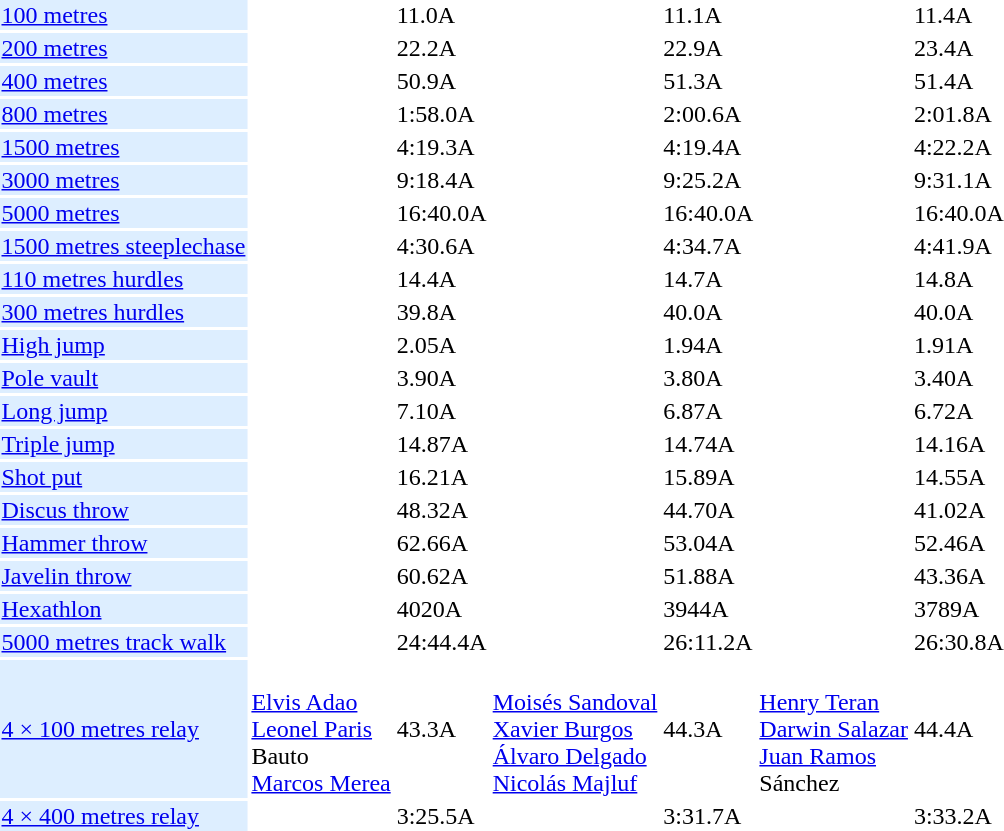<table>
<tr>
<td bgcolor = DDEEFF><a href='#'>100 metres</a></td>
<td></td>
<td>11.0A</td>
<td></td>
<td>11.1A</td>
<td></td>
<td>11.4A</td>
</tr>
<tr>
<td bgcolor = DDEEFF><a href='#'>200 metres</a></td>
<td></td>
<td>22.2A</td>
<td></td>
<td>22.9A</td>
<td></td>
<td>23.4A</td>
</tr>
<tr>
<td bgcolor = DDEEFF><a href='#'>400 metres</a></td>
<td></td>
<td>50.9A</td>
<td></td>
<td>51.3A</td>
<td></td>
<td>51.4A</td>
</tr>
<tr>
<td bgcolor = DDEEFF><a href='#'>800 metres</a></td>
<td></td>
<td>1:58.0A</td>
<td></td>
<td>2:00.6A</td>
<td></td>
<td>2:01.8A</td>
</tr>
<tr>
<td bgcolor = DDEEFF><a href='#'>1500 metres</a></td>
<td></td>
<td>4:19.3A</td>
<td></td>
<td>4:19.4A</td>
<td></td>
<td>4:22.2A</td>
</tr>
<tr>
<td bgcolor = DDEEFF><a href='#'>3000 metres</a></td>
<td></td>
<td>9:18.4A</td>
<td></td>
<td>9:25.2A</td>
<td></td>
<td>9:31.1A</td>
</tr>
<tr>
<td bgcolor = DDEEFF><a href='#'>5000 metres</a></td>
<td></td>
<td>16:40.0A</td>
<td></td>
<td>16:40.0A</td>
<td></td>
<td>16:40.0A</td>
</tr>
<tr>
<td bgcolor = DDEEFF><a href='#'>1500 metres steeplechase</a></td>
<td></td>
<td>4:30.6A</td>
<td></td>
<td>4:34.7A</td>
<td></td>
<td>4:41.9A</td>
</tr>
<tr>
<td bgcolor = DDEEFF><a href='#'>110 metres hurdles</a></td>
<td></td>
<td>14.4A</td>
<td></td>
<td>14.7A</td>
<td></td>
<td>14.8A</td>
</tr>
<tr>
<td bgcolor = DDEEFF><a href='#'>300 metres hurdles</a></td>
<td></td>
<td>39.8A</td>
<td></td>
<td>40.0A</td>
<td></td>
<td>40.0A</td>
</tr>
<tr>
<td bgcolor = DDEEFF><a href='#'>High jump</a></td>
<td></td>
<td>2.05A</td>
<td></td>
<td>1.94A</td>
<td></td>
<td>1.91A</td>
</tr>
<tr>
<td bgcolor = DDEEFF><a href='#'>Pole vault</a></td>
<td></td>
<td>3.90A</td>
<td></td>
<td>3.80A</td>
<td></td>
<td>3.40A</td>
</tr>
<tr>
<td bgcolor = DDEEFF><a href='#'>Long jump</a></td>
<td></td>
<td>7.10A</td>
<td></td>
<td>6.87A</td>
<td></td>
<td>6.72A</td>
</tr>
<tr>
<td bgcolor = DDEEFF><a href='#'>Triple jump</a></td>
<td></td>
<td>14.87A</td>
<td></td>
<td>14.74A</td>
<td></td>
<td>14.16A</td>
</tr>
<tr>
<td bgcolor = DDEEFF><a href='#'>Shot put</a></td>
<td></td>
<td>16.21A</td>
<td></td>
<td>15.89A</td>
<td></td>
<td>14.55A</td>
</tr>
<tr>
<td bgcolor = DDEEFF><a href='#'>Discus throw</a></td>
<td></td>
<td>48.32A</td>
<td></td>
<td>44.70A</td>
<td></td>
<td>41.02A</td>
</tr>
<tr>
<td bgcolor = DDEEFF><a href='#'>Hammer throw</a></td>
<td></td>
<td>62.66A</td>
<td></td>
<td>53.04A</td>
<td></td>
<td>52.46A</td>
</tr>
<tr>
<td bgcolor = DDEEFF><a href='#'>Javelin throw</a></td>
<td></td>
<td>60.62A</td>
<td></td>
<td>51.88A</td>
<td></td>
<td>43.36A</td>
</tr>
<tr>
<td bgcolor = DDEEFF><a href='#'>Hexathlon</a></td>
<td></td>
<td>4020A</td>
<td></td>
<td>3944A</td>
<td></td>
<td>3789A</td>
</tr>
<tr>
<td bgcolor = DDEEFF><a href='#'>5000 metres track walk</a></td>
<td></td>
<td>24:44.4A</td>
<td></td>
<td>26:11.2A</td>
<td></td>
<td>26:30.8A</td>
</tr>
<tr>
<td bgcolor = DDEEFF><a href='#'>4 × 100 metres relay</a></td>
<td> <br> <a href='#'>Elvis Adao</a> <br> <a href='#'>Leonel Paris</a> <br> Bauto <br> <a href='#'>Marcos Merea</a></td>
<td>43.3A</td>
<td> <br> <a href='#'>Moisés Sandoval</a> <br> <a href='#'>Xavier Burgos</a> <br> <a href='#'>Álvaro Delgado</a> <br> <a href='#'>Nicolás Majluf</a></td>
<td>44.3A</td>
<td> <br> <a href='#'>Henry Teran</a> <br> <a href='#'>Darwin Salazar</a> <br> <a href='#'>Juan Ramos</a> <br> Sánchez</td>
<td>44.4A</td>
</tr>
<tr>
<td bgcolor = DDEEFF><a href='#'>4 × 400 metres relay</a></td>
<td></td>
<td>3:25.5A</td>
<td></td>
<td>3:31.7A</td>
<td></td>
<td>3:33.2A</td>
</tr>
</table>
